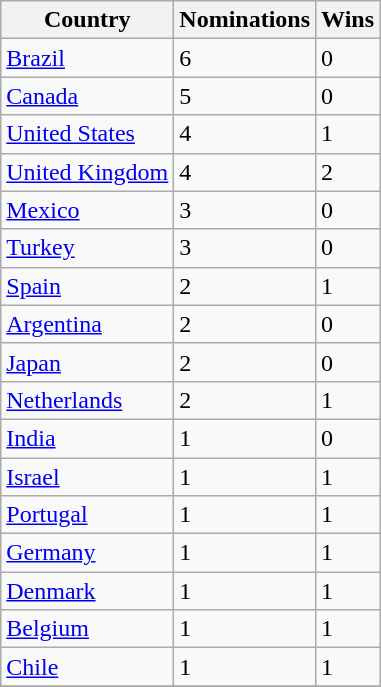<table class="wikitable">
<tr>
<th>Country</th>
<th>Nominations</th>
<th>Wins</th>
</tr>
<tr>
<td><a href='#'>Brazil</a></td>
<td>6</td>
<td>0</td>
</tr>
<tr>
<td><a href='#'>Canada</a></td>
<td>5</td>
<td>0</td>
</tr>
<tr>
<td><a href='#'>United States</a></td>
<td>4</td>
<td>1</td>
</tr>
<tr>
<td><a href='#'>United Kingdom</a></td>
<td>4</td>
<td>2</td>
</tr>
<tr>
<td><a href='#'>Mexico</a></td>
<td>3</td>
<td>0</td>
</tr>
<tr>
<td><a href='#'>Turkey</a></td>
<td>3</td>
<td>0</td>
</tr>
<tr>
<td><a href='#'>Spain</a></td>
<td>2</td>
<td>1</td>
</tr>
<tr>
<td><a href='#'>Argentina</a></td>
<td>2</td>
<td>0</td>
</tr>
<tr>
<td><a href='#'>Japan</a></td>
<td>2</td>
<td>0</td>
</tr>
<tr>
<td><a href='#'>Netherlands</a></td>
<td>2</td>
<td>1</td>
</tr>
<tr>
<td><a href='#'>India</a></td>
<td>1</td>
<td>0</td>
</tr>
<tr>
<td><a href='#'>Israel</a></td>
<td>1</td>
<td>1</td>
</tr>
<tr>
<td><a href='#'>Portugal</a></td>
<td>1</td>
<td>1</td>
</tr>
<tr>
<td><a href='#'>Germany</a></td>
<td>1</td>
<td>1</td>
</tr>
<tr>
<td><a href='#'>Denmark</a></td>
<td>1</td>
<td>1</td>
</tr>
<tr>
<td><a href='#'>Belgium</a></td>
<td>1</td>
<td>1</td>
</tr>
<tr>
<td><a href='#'>Chile</a></td>
<td>1</td>
<td>1</td>
</tr>
<tr>
</tr>
</table>
